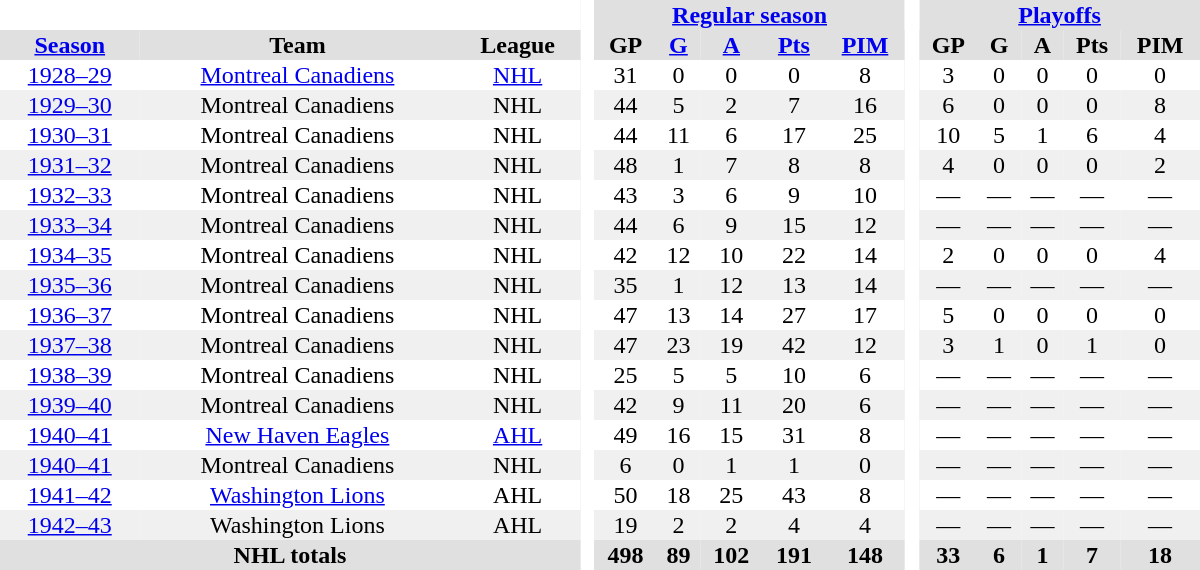<table border="0" cellpadding="1" cellspacing="0" style="text-align:center; width:50em;">
<tr style="background:#e0e0e0;">
<th colspan="3"  bgcolor="#ffffff"> </th>
<th rowspan="99" bgcolor="#ffffff"> </th>
<th colspan="5"><a href='#'>Regular season</a></th>
<th rowspan="99" bgcolor="#ffffff"> </th>
<th colspan="5"><a href='#'>Playoffs</a></th>
</tr>
<tr style="background:#e0e0e0;">
<th><a href='#'>Season</a></th>
<th>Team</th>
<th>League</th>
<th>GP</th>
<th><a href='#'>G</a></th>
<th><a href='#'>A</a></th>
<th><a href='#'>Pts</a></th>
<th><a href='#'>PIM</a></th>
<th>GP</th>
<th>G</th>
<th>A</th>
<th>Pts</th>
<th>PIM</th>
</tr>
<tr>
<td><a href='#'>1928–29</a></td>
<td><a href='#'>Montreal Canadiens</a></td>
<td><a href='#'>NHL</a></td>
<td>31</td>
<td>0</td>
<td>0</td>
<td>0</td>
<td>8</td>
<td>3</td>
<td>0</td>
<td>0</td>
<td>0</td>
<td>0</td>
</tr>
<tr style="background:#f0f0f0;">
<td><a href='#'>1929–30</a></td>
<td>Montreal Canadiens</td>
<td>NHL</td>
<td>44</td>
<td>5</td>
<td>2</td>
<td>7</td>
<td>16</td>
<td>6</td>
<td>0</td>
<td>0</td>
<td>0</td>
<td>8</td>
</tr>
<tr>
<td><a href='#'>1930–31</a></td>
<td>Montreal Canadiens</td>
<td>NHL</td>
<td>44</td>
<td>11</td>
<td>6</td>
<td>17</td>
<td>25</td>
<td>10</td>
<td>5</td>
<td>1</td>
<td>6</td>
<td>4</td>
</tr>
<tr style="background:#f0f0f0;">
<td><a href='#'>1931–32</a></td>
<td>Montreal Canadiens</td>
<td>NHL</td>
<td>48</td>
<td>1</td>
<td>7</td>
<td>8</td>
<td>8</td>
<td>4</td>
<td>0</td>
<td>0</td>
<td>0</td>
<td>2</td>
</tr>
<tr>
<td><a href='#'>1932–33</a></td>
<td>Montreal Canadiens</td>
<td>NHL</td>
<td>43</td>
<td>3</td>
<td>6</td>
<td>9</td>
<td>10</td>
<td>—</td>
<td>—</td>
<td>—</td>
<td>—</td>
<td>—</td>
</tr>
<tr style="background:#f0f0f0;">
<td><a href='#'>1933–34</a></td>
<td>Montreal Canadiens</td>
<td>NHL</td>
<td>44</td>
<td>6</td>
<td>9</td>
<td>15</td>
<td>12</td>
<td>—</td>
<td>—</td>
<td>—</td>
<td>—</td>
<td>—</td>
</tr>
<tr>
<td><a href='#'>1934–35</a></td>
<td>Montreal Canadiens</td>
<td>NHL</td>
<td>42</td>
<td>12</td>
<td>10</td>
<td>22</td>
<td>14</td>
<td>2</td>
<td>0</td>
<td>0</td>
<td>0</td>
<td>4</td>
</tr>
<tr style="background:#f0f0f0;">
<td><a href='#'>1935–36</a></td>
<td>Montreal Canadiens</td>
<td>NHL</td>
<td>35</td>
<td>1</td>
<td>12</td>
<td>13</td>
<td>14</td>
<td>—</td>
<td>—</td>
<td>—</td>
<td>—</td>
<td>—</td>
</tr>
<tr>
<td><a href='#'>1936–37</a></td>
<td>Montreal Canadiens</td>
<td>NHL</td>
<td>47</td>
<td>13</td>
<td>14</td>
<td>27</td>
<td>17</td>
<td>5</td>
<td>0</td>
<td>0</td>
<td>0</td>
<td>0</td>
</tr>
<tr style="background:#f0f0f0;">
<td><a href='#'>1937–38</a></td>
<td>Montreal Canadiens</td>
<td>NHL</td>
<td>47</td>
<td>23</td>
<td>19</td>
<td>42</td>
<td>12</td>
<td>3</td>
<td>1</td>
<td>0</td>
<td>1</td>
<td>0</td>
</tr>
<tr>
<td><a href='#'>1938–39</a></td>
<td>Montreal Canadiens</td>
<td>NHL</td>
<td>25</td>
<td>5</td>
<td>5</td>
<td>10</td>
<td>6</td>
<td>—</td>
<td>—</td>
<td>—</td>
<td>—</td>
<td>—</td>
</tr>
<tr style="background:#f0f0f0;">
<td><a href='#'>1939–40</a></td>
<td>Montreal Canadiens</td>
<td>NHL</td>
<td>42</td>
<td>9</td>
<td>11</td>
<td>20</td>
<td>6</td>
<td>—</td>
<td>—</td>
<td>—</td>
<td>—</td>
<td>—</td>
</tr>
<tr>
<td><a href='#'>1940–41</a></td>
<td><a href='#'>New Haven Eagles</a></td>
<td><a href='#'>AHL</a></td>
<td>49</td>
<td>16</td>
<td>15</td>
<td>31</td>
<td>8</td>
<td>—</td>
<td>—</td>
<td>—</td>
<td>—</td>
<td>—</td>
</tr>
<tr style="background:#f0f0f0;">
<td><a href='#'>1940–41</a></td>
<td>Montreal Canadiens</td>
<td>NHL</td>
<td>6</td>
<td>0</td>
<td>1</td>
<td>1</td>
<td>0</td>
<td>—</td>
<td>—</td>
<td>—</td>
<td>—</td>
<td>—</td>
</tr>
<tr>
<td><a href='#'>1941–42</a></td>
<td><a href='#'>Washington Lions</a></td>
<td>AHL</td>
<td>50</td>
<td>18</td>
<td>25</td>
<td>43</td>
<td>8</td>
<td>—</td>
<td>—</td>
<td>—</td>
<td>—</td>
<td>—</td>
</tr>
<tr style="background:#f0f0f0;">
<td><a href='#'>1942–43</a></td>
<td>Washington Lions</td>
<td>AHL</td>
<td>19</td>
<td>2</td>
<td>2</td>
<td>4</td>
<td>4</td>
<td>—</td>
<td>—</td>
<td>—</td>
<td>—</td>
<td>—</td>
</tr>
<tr style="background:#e0e0e0;">
<th colspan="3">NHL totals</th>
<th>498</th>
<th>89</th>
<th>102</th>
<th>191</th>
<th>148</th>
<th>33</th>
<th>6</th>
<th>1</th>
<th>7</th>
<th>18</th>
</tr>
</table>
